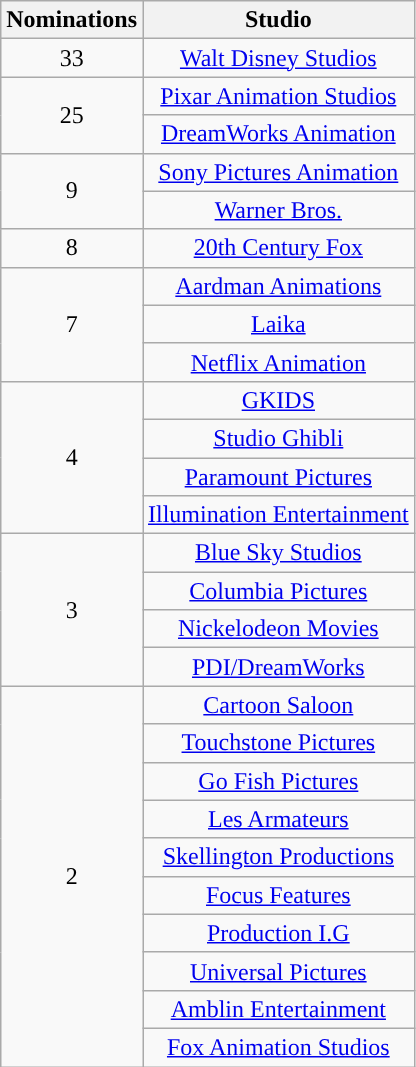<table class="wikitable floatright" rowspan=2 style="text-align: center">
<tr>
<th scope="col" style="width:55px;">Nominations</th>
<th scope="col" style="text-align:center;">Studio</th>
</tr>
<tr>
<td scope=row style="text-align:center">33</td>
<td><a href='#'>Walt Disney Studios</a></td>
</tr>
<tr>
<td rowspan="2" scope=row style="text-align:center">25</td>
<td><a href='#'>Pixar Animation Studios</a></td>
</tr>
<tr>
<td><a href='#'>DreamWorks Animation</a></td>
</tr>
<tr>
<td rowspan="2" scope=row style="text-align:center">9</td>
<td><a href='#'>Sony Pictures Animation</a></td>
</tr>
<tr>
<td><a href='#'>Warner Bros.</a></td>
</tr>
<tr>
<td scope=row style="text-align:center">8</td>
<td><a href='#'>20th Century Fox</a></td>
</tr>
<tr>
<td rowspan="3" scope=row style="text-align:center">7</td>
<td><a href='#'>Aardman Animations</a></td>
</tr>
<tr>
<td><a href='#'>Laika</a></td>
</tr>
<tr>
<td><a href='#'>Netflix Animation</a></td>
</tr>
<tr>
<td rowspan="4" scope=row style="text-align:center">4</td>
<td><a href='#'>GKIDS</a></td>
</tr>
<tr>
<td><a href='#'>Studio Ghibli</a></td>
</tr>
<tr>
<td><a href='#'>Paramount Pictures</a></td>
</tr>
<tr>
<td><a href='#'>Illumination Entertainment</a></td>
</tr>
<tr>
<td rowspan="4" scope=row style="text-align:center">3</td>
<td><a href='#'>Blue Sky Studios</a></td>
</tr>
<tr>
<td><a href='#'>Columbia Pictures</a></td>
</tr>
<tr>
<td><a href='#'>Nickelodeon Movies</a></td>
</tr>
<tr>
<td><a href='#'>PDI/DreamWorks</a></td>
</tr>
<tr>
<td rowspan="12" scope=row style="text-align:center">2</td>
<td><a href='#'>Cartoon Saloon</a></td>
</tr>
<tr>
<td><a href='#'>Touchstone Pictures</a></td>
</tr>
<tr>
<td><a href='#'>Go Fish Pictures</a></td>
</tr>
<tr>
<td><a href='#'>Les Armateurs</a></td>
</tr>
<tr>
<td><a href='#'>Skellington Productions</a></td>
</tr>
<tr>
<td><a href='#'>Focus Features</a></td>
</tr>
<tr>
<td><a href='#'>Production I.G</a></td>
</tr>
<tr>
<td><a href='#'>Universal Pictures</a></td>
</tr>
<tr>
<td><a href='#'>Amblin Entertainment</a></td>
</tr>
<tr>
<td><a href='#'>Fox Animation Studios</a></td>
</tr>
</table>
